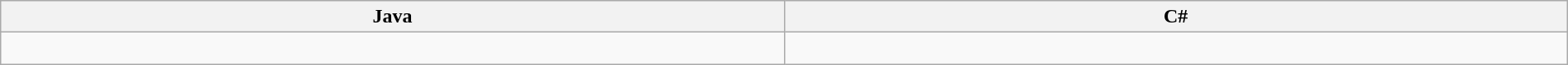<table style="width:100%;" class="wikitable">
<tr>
<th style="width:50%;">Java</th>
<th style="width:50%;">C#</th>
</tr>
<tr>
<td><br></td>
<td><br></td>
</tr>
</table>
